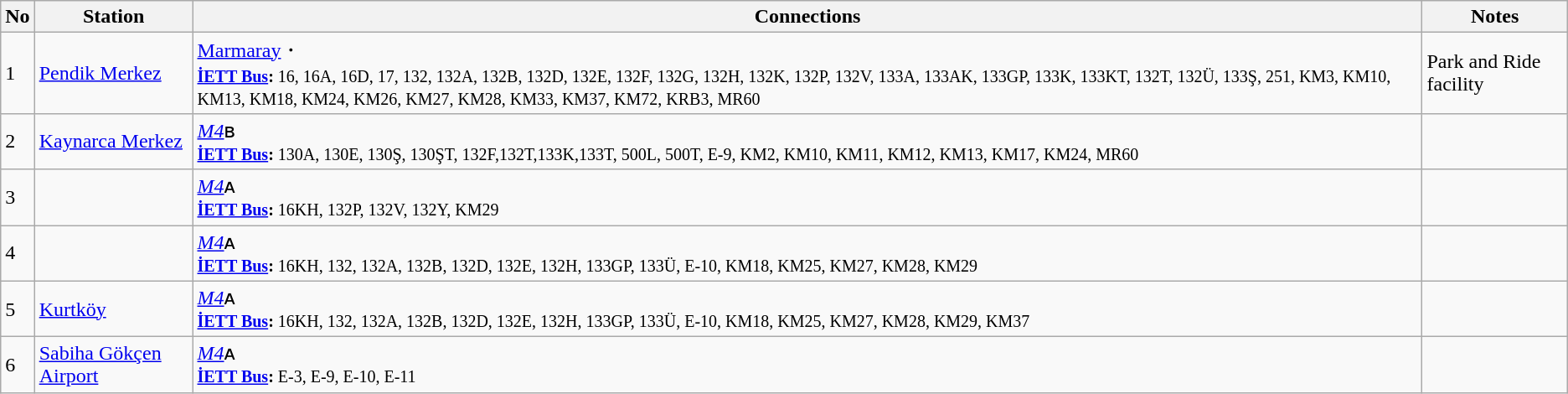<table class="wikitable">
<tr>
<th>No</th>
<th>Station</th>
<th>Connections</th>
<th>Notes</th>
</tr>
<tr>
<td>1</td>
<td><a href='#'>Pendik Merkez</a></td>
<td> <a href='#'>Marmaray</a>・<br><small><strong><a href='#'>İETT Bus</a>:</strong> 16, 16A, 16D, 17, 132, 132A, 132B, 132D, 132E, 132F, 132G, 132H, 132K, 132P, 132V, 133A, 133AK, 133GP, 133K, 133KT, 132T, 132Ü, 133Ş, 251, KM3, KM10, KM13, KM18, KM24, KM26, KM27, KM28, KM33, KM37, KM72, KRB3, MR60</small></td>
<td>Park and Ride facility</td>
</tr>
<tr>
<td>2</td>
<td><a href='#'>Kaynarca Merkez</a></td>
<td> <em><a href='#'>M4</a></em>ʙ<br><small><strong><a href='#'>İETT Bus</a>:</strong> 130A, 130E, 130Ş, 130ŞT, 132F,132T,133K,133T, 500L, 500T, E-9, KM2, KM10, KM11, KM12, KM13, KM17, KM24, MR60</small></td>
<td></td>
</tr>
<tr>
<td>3</td>
<td></td>
<td> <em><a href='#'>M4</a></em>ᴀ<br><small><strong><a href='#'>İETT Bus</a>:</strong> 16KH, 132P, 132V, 132Y, KM29</small></td>
<td></td>
</tr>
<tr>
<td>4</td>
<td></td>
<td> <em><a href='#'>M4</a></em>ᴀ<br><small><strong><a href='#'>İETT Bus</a>:</strong> 16KH, 132, 132A, 132B, 132D, 132E, 132H, 133GP, 133Ü, E-10, KM18, KM25, KM27, KM28, KM29</small></td>
<td></td>
</tr>
<tr>
<td>5</td>
<td><a href='#'>Kurtköy</a></td>
<td> <em><a href='#'>M4</a></em>ᴀ<br><small><strong><a href='#'>İETT Bus</a>:</strong> 16KH, 132, 132A, 132B, 132D, 132E, 132H, 133GP, 133Ü, E-10, KM18, KM25, KM27, KM28, KM29, KM37</small></td>
<td></td>
</tr>
<tr>
<td>6</td>
<td><a href='#'>Sabiha Gökçen Airport</a></td>
<td> <em><a href='#'>M4</a></em>ᴀ<br><small><strong><a href='#'>İETT Bus</a>:</strong> E-3, E-9, E-10, E-11</small></td>
<td></td>
</tr>
</table>
